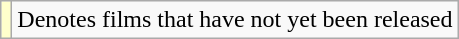<table class="wikitable sortable">
<tr>
<td style="background:#FFFFCC;"></td>
<td>Denotes films that have not yet been released</td>
</tr>
</table>
